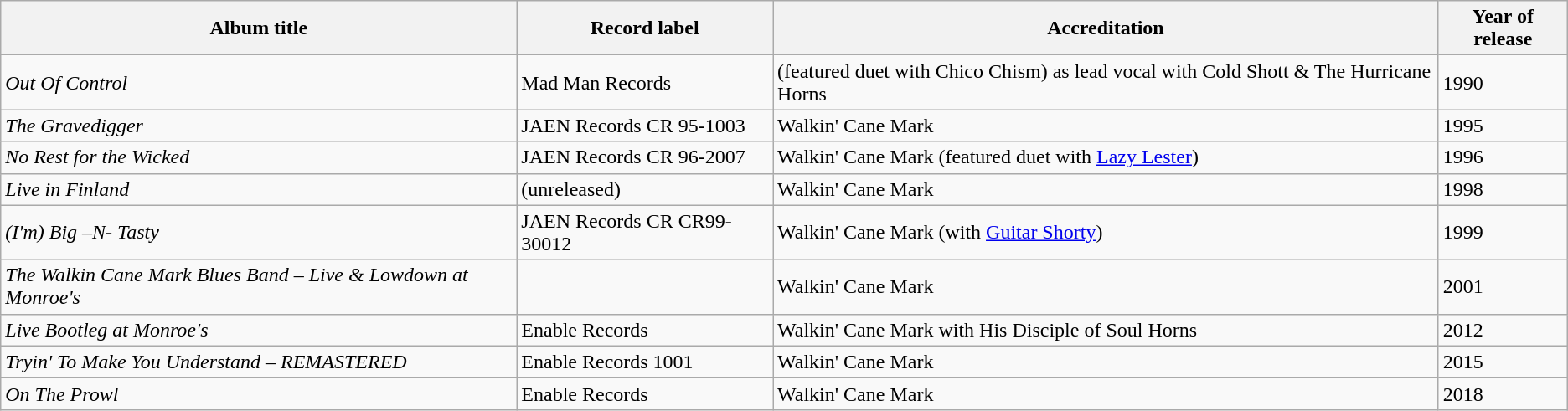<table class="wikitable sortable">
<tr>
<th>Album title</th>
<th>Record label</th>
<th>Accreditation</th>
<th>Year of release</th>
</tr>
<tr>
<td><em>Out Of Control</em></td>
<td>Mad Man Records</td>
<td>(featured duet with Chico Chism) as lead vocal with Cold Shott & The Hurricane Horns</td>
<td>1990</td>
</tr>
<tr>
<td><em>The Gravedigger</em></td>
<td>JAEN Records CR 95-1003</td>
<td>Walkin' Cane Mark</td>
<td>1995</td>
</tr>
<tr>
<td><em>No Rest for the Wicked</em></td>
<td>JAEN Records CR 96-2007</td>
<td>Walkin' Cane Mark (featured duet with <a href='#'>Lazy Lester</a>)</td>
<td>1996</td>
</tr>
<tr>
<td><em>Live in Finland</em></td>
<td>(unreleased)</td>
<td>Walkin' Cane Mark</td>
<td>1998</td>
</tr>
<tr>
<td><em>(I'm) Big –N- Tasty</em></td>
<td>JAEN Records CR CR99-30012</td>
<td>Walkin' Cane Mark (with <a href='#'>Guitar Shorty</a>)</td>
<td>1999</td>
</tr>
<tr>
<td><em>The Walkin Cane Mark Blues Band – Live & Lowdown at Monroe's</em></td>
<td></td>
<td>Walkin' Cane Mark</td>
<td>2001</td>
</tr>
<tr>
<td><em>Live Bootleg at Monroe's</em></td>
<td>Enable Records</td>
<td>Walkin' Cane Mark with His Disciple of Soul Horns</td>
<td>2012</td>
</tr>
<tr>
<td><em>Tryin' To Make You Understand – REMASTERED</em></td>
<td>Enable Records 1001</td>
<td>Walkin' Cane Mark</td>
<td>2015</td>
</tr>
<tr>
<td><em>On The Prowl</em></td>
<td>Enable Records</td>
<td>Walkin' Cane Mark</td>
<td>2018</td>
</tr>
</table>
